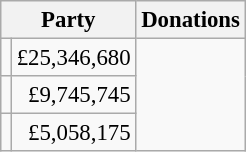<table class="wikitable" style="text-align:right; font-size:95%;">
<tr>
<th colspan="2">Party</th>
<th>Donations</th>
</tr>
<tr>
<td></td>
<td>£25,346,680</td>
</tr>
<tr>
<td></td>
<td>£9,745,745</td>
</tr>
<tr>
<td></td>
<td>£5,058,175</td>
</tr>
</table>
